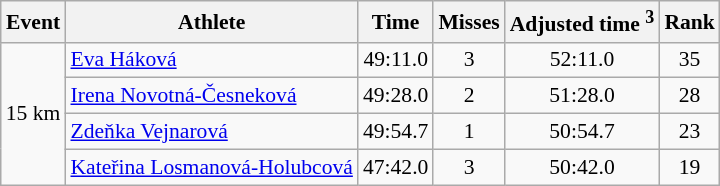<table class="wikitable" style="font-size:90%">
<tr>
<th>Event</th>
<th>Athlete</th>
<th>Time</th>
<th>Misses</th>
<th>Adjusted time <sup>3</sup></th>
<th>Rank</th>
</tr>
<tr>
<td rowspan="4">15 km</td>
<td><a href='#'>Eva Háková</a></td>
<td align="center">49:11.0</td>
<td align="center">3</td>
<td align="center">52:11.0</td>
<td align="center">35</td>
</tr>
<tr>
<td><a href='#'>Irena Novotná-Česneková</a></td>
<td align="center">49:28.0</td>
<td align="center">2</td>
<td align="center">51:28.0</td>
<td align="center">28</td>
</tr>
<tr>
<td><a href='#'>Zdeňka Vejnarová</a></td>
<td align="center">49:54.7</td>
<td align="center">1</td>
<td align="center">50:54.7</td>
<td align="center">23</td>
</tr>
<tr>
<td><a href='#'>Kateřina Losmanová-Holubcová</a></td>
<td align="center">47:42.0</td>
<td align="center">3</td>
<td align="center">50:42.0</td>
<td align="center">19</td>
</tr>
</table>
